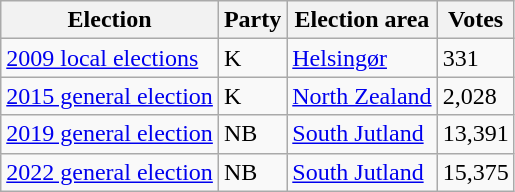<table class="wikitable">
<tr>
<th>Election</th>
<th>Party</th>
<th><strong>Election area</strong></th>
<th>Votes</th>
</tr>
<tr>
<td><a href='#'>2009 local elections</a></td>
<td>K</td>
<td><a href='#'>Helsingør</a></td>
<td>331</td>
</tr>
<tr>
<td><a href='#'>2015 general election</a></td>
<td>K</td>
<td><a href='#'>North Zealand</a></td>
<td>2,028</td>
</tr>
<tr>
<td><a href='#'>2019 general election</a></td>
<td>NB</td>
<td><a href='#'>South Jutland</a></td>
<td>13,391</td>
</tr>
<tr>
<td><a href='#'>2022 general election</a></td>
<td>NB</td>
<td><a href='#'>South Jutland</a></td>
<td>15,375</td>
</tr>
</table>
